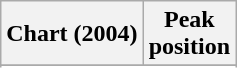<table class="wikitable sortable plainrowheaders" style="text-align:center">
<tr>
<th scope="col">Chart (2004)</th>
<th scope="col">Peak<br> position</th>
</tr>
<tr>
</tr>
<tr>
</tr>
</table>
